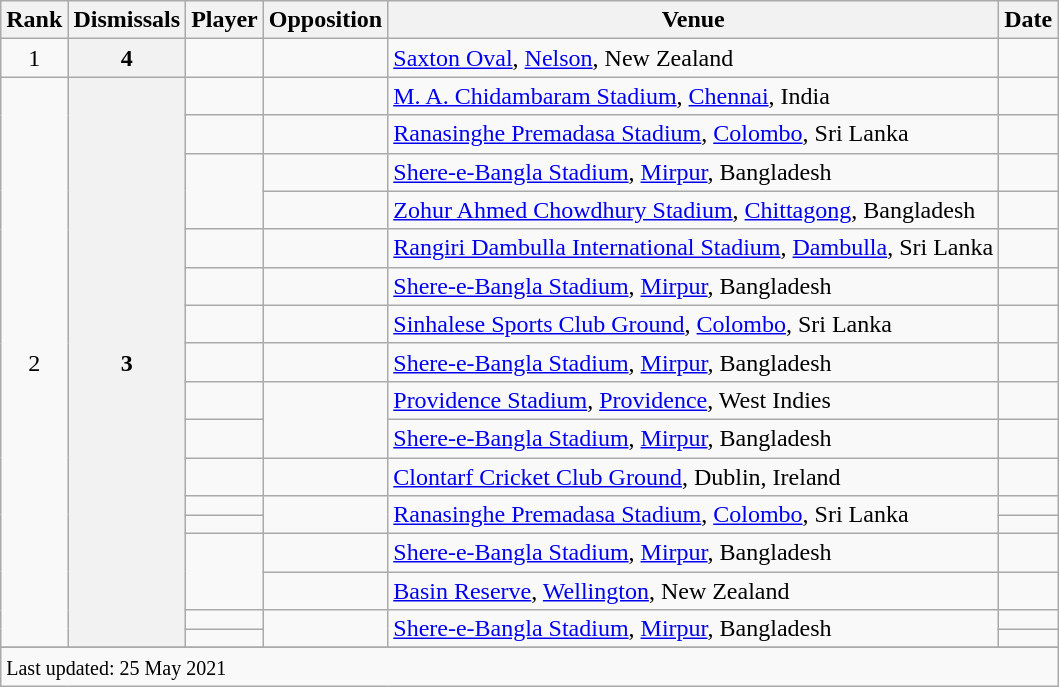<table class="wikitable plainrowheaders sortable">
<tr>
<th scope=col>Rank</th>
<th scope=col>Dismissals</th>
<th scope=col>Player</th>
<th scope=col>Opposition</th>
<th scope=col>Venue</th>
<th scope=col>Date</th>
</tr>
<tr>
<td align=center>1</td>
<th scope=row style=text-align:center;>4</th>
<td></td>
<td></td>
<td><a href='#'>Saxton Oval</a>, <a href='#'>Nelson</a>, New Zealand</td>
<td> </td>
</tr>
<tr>
<td align=center rowspan=17>2</td>
<th scope=row style=text-align:center; rowspan=17>3</th>
<td></td>
<td></td>
<td><a href='#'>M. A. Chidambaram Stadium</a>, <a href='#'>Chennai</a>, India</td>
<td></td>
</tr>
<tr>
<td></td>
<td></td>
<td><a href='#'>Ranasinghe Premadasa Stadium</a>, <a href='#'>Colombo</a>, Sri Lanka</td>
<td></td>
</tr>
<tr>
<td rowspan=2></td>
<td></td>
<td><a href='#'>Shere-e-Bangla Stadium</a>, <a href='#'>Mirpur</a>, Bangladesh</td>
<td></td>
</tr>
<tr>
<td></td>
<td><a href='#'>Zohur Ahmed Chowdhury Stadium</a>, <a href='#'>Chittagong</a>, Bangladesh</td>
<td></td>
</tr>
<tr>
<td></td>
<td></td>
<td><a href='#'>Rangiri Dambulla International Stadium</a>, <a href='#'>Dambulla</a>, Sri Lanka</td>
<td></td>
</tr>
<tr>
<td></td>
<td></td>
<td><a href='#'>Shere-e-Bangla Stadium</a>, <a href='#'>Mirpur</a>, Bangladesh</td>
<td></td>
</tr>
<tr>
<td></td>
<td></td>
<td><a href='#'>Sinhalese Sports Club Ground</a>, <a href='#'>Colombo</a>, Sri Lanka</td>
<td></td>
</tr>
<tr>
<td></td>
<td></td>
<td><a href='#'>Shere-e-Bangla Stadium</a>, <a href='#'>Mirpur</a>, Bangladesh</td>
<td></td>
</tr>
<tr>
<td></td>
<td rowspan=2></td>
<td><a href='#'>Providence Stadium</a>, <a href='#'>Providence</a>, West Indies</td>
<td></td>
</tr>
<tr>
<td></td>
<td><a href='#'>Shere-e-Bangla Stadium</a>, <a href='#'>Mirpur</a>, Bangladesh</td>
<td></td>
</tr>
<tr>
<td></td>
<td></td>
<td><a href='#'>Clontarf Cricket Club Ground</a>, Dublin, Ireland</td>
<td></td>
</tr>
<tr>
<td></td>
<td rowspan=2></td>
<td rowspan=2><a href='#'>Ranasinghe Premadasa Stadium</a>, <a href='#'>Colombo</a>, Sri Lanka</td>
<td></td>
</tr>
<tr>
<td></td>
<td></td>
</tr>
<tr>
<td rowspan=2></td>
<td></td>
<td><a href='#'>Shere-e-Bangla Stadium</a>, <a href='#'>Mirpur</a>, Bangladesh</td>
<td></td>
</tr>
<tr>
<td></td>
<td><a href='#'>Basin Reserve</a>, <a href='#'>Wellington</a>, New Zealand</td>
<td></td>
</tr>
<tr>
<td></td>
<td rowspan=2></td>
<td rowspan=2><a href='#'>Shere-e-Bangla Stadium</a>, <a href='#'>Mirpur</a>, Bangladesh</td>
<td></td>
</tr>
<tr>
<td></td>
<td></td>
</tr>
<tr>
</tr>
<tr class=sortbottom>
<td colspan=6><small>Last updated: 25 May 2021</small></td>
</tr>
</table>
